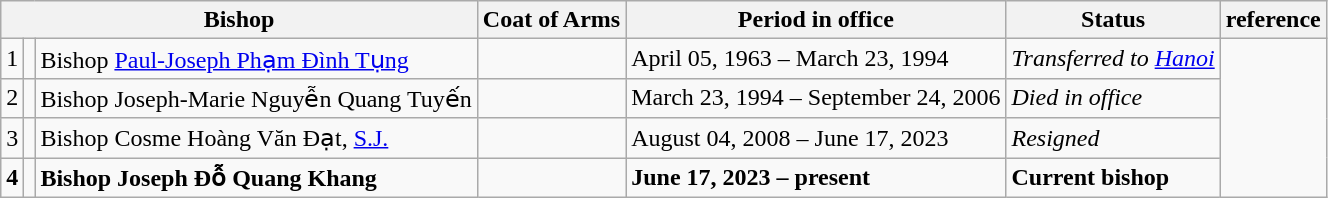<table class="wikitable">
<tr>
<th colspan="3">Bishop</th>
<th>Coat of Arms</th>
<th>Period in office</th>
<th>Status</th>
<th>reference</th>
</tr>
<tr>
<td>1</td>
<td></td>
<td>Bishop <a href='#'>Paul-Joseph Phạm Ðình Tụng</a></td>
<td></td>
<td>April 05, 1963 – March 23, 1994</td>
<td><em>Transferred to <a href='#'>Hanoi</a></em></td>
<td rowspan=4></td>
</tr>
<tr>
<td>2</td>
<td></td>
<td>Bishop Joseph-Marie Nguyễn Quang Tuyến</td>
<td></td>
<td>March 23, 1994 – September 24, 2006</td>
<td><em>Died in office</em></td>
</tr>
<tr>
<td>3</td>
<td></td>
<td>Bishop Cosme Hoàng Văn Ðạt, <a href='#'>S.J.</a></td>
<td></td>
<td>August 04, 2008 – June 17, 2023</td>
<td><em>Resigned</em></td>
</tr>
<tr>
<td><strong>4</strong></td>
<td></td>
<td><strong>Bishop Joseph Đỗ Quang Khang</strong></td>
<td></td>
<td><strong>June 17, 2023 – present</strong></td>
<td><strong>Current bishop</strong></td>
</tr>
</table>
